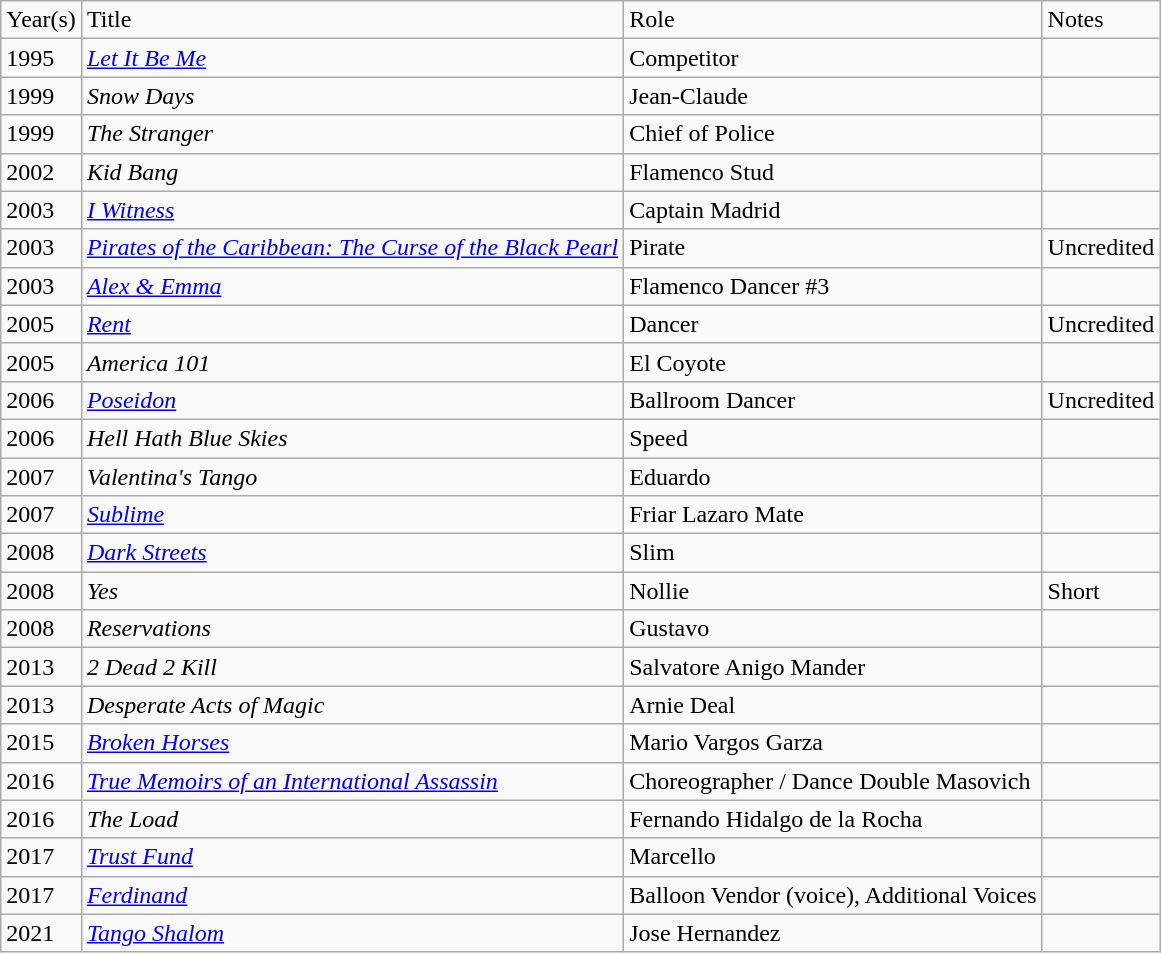<table class="wikitable">
<tr>
<td>Year(s)</td>
<td>Title</td>
<td>Role</td>
<td>Notes</td>
</tr>
<tr>
<td>1995</td>
<td><em><a href='#'>Let It Be Me</a></em></td>
<td>Competitor</td>
<td></td>
</tr>
<tr>
<td>1999</td>
<td><em>Snow Days</em></td>
<td>Jean-Claude</td>
<td></td>
</tr>
<tr>
<td>1999</td>
<td><em>The Stranger</em></td>
<td>Chief of Police</td>
<td></td>
</tr>
<tr>
<td>2002</td>
<td><em>Kid Bang</em></td>
<td>Flamenco Stud</td>
<td></td>
</tr>
<tr>
<td>2003</td>
<td><em><a href='#'>I Witness</a></em></td>
<td>Captain Madrid</td>
<td></td>
</tr>
<tr>
<td>2003</td>
<td><em><a href='#'>Pirates of the Caribbean: The Curse of the Black Pearl</a></em></td>
<td>Pirate</td>
<td>Uncredited</td>
</tr>
<tr>
<td>2003</td>
<td><em><a href='#'>Alex & Emma</a></em></td>
<td>Flamenco Dancer #3</td>
<td></td>
</tr>
<tr>
<td>2005</td>
<td><em><a href='#'>Rent</a></em></td>
<td>Dancer</td>
<td>Uncredited</td>
</tr>
<tr>
<td>2005</td>
<td><em>America 101</em></td>
<td>El Coyote</td>
<td></td>
</tr>
<tr>
<td>2006</td>
<td><em><a href='#'>Poseidon</a></em></td>
<td>Ballroom Dancer</td>
<td>Uncredited</td>
</tr>
<tr>
<td>2006</td>
<td><em>Hell Hath Blue Skies</em></td>
<td>Speed</td>
<td></td>
</tr>
<tr>
<td>2007</td>
<td><em>Valentina's Tango</em></td>
<td>Eduardo</td>
<td></td>
</tr>
<tr>
<td>2007</td>
<td><em><a href='#'>Sublime</a></em></td>
<td>Friar Lazaro Mate</td>
<td></td>
</tr>
<tr>
<td>2008</td>
<td><em><a href='#'>Dark Streets</a></em></td>
<td>Slim</td>
<td></td>
</tr>
<tr>
<td>2008</td>
<td><em>Yes</em></td>
<td>Nollie</td>
<td>Short</td>
</tr>
<tr>
<td>2008</td>
<td><em>Reservations</em></td>
<td>Gustavo</td>
<td></td>
</tr>
<tr>
<td>2013</td>
<td><em>2 Dead 2 Kill</em></td>
<td>Salvatore Anigo Mander</td>
<td></td>
</tr>
<tr>
<td>2013</td>
<td><em>Desperate Acts of Magic</em></td>
<td>Arnie Deal</td>
<td></td>
</tr>
<tr>
<td>2015</td>
<td><em><a href='#'>Broken Horses</a></em></td>
<td>Mario Vargos Garza</td>
<td></td>
</tr>
<tr>
<td>2016</td>
<td><em><a href='#'>True Memoirs of an International Assassin</a></em></td>
<td>Choreographer / Dance Double Masovich</td>
<td></td>
</tr>
<tr>
<td>2016</td>
<td><em>The Load</em></td>
<td>Fernando Hidalgo de la Rocha</td>
<td></td>
</tr>
<tr>
<td>2017</td>
<td><em><a href='#'>Trust Fund</a></em></td>
<td>Marcello</td>
<td></td>
</tr>
<tr>
<td>2017</td>
<td><em><a href='#'>Ferdinand</a></em></td>
<td>Balloon Vendor (voice), Additional Voices</td>
<td></td>
</tr>
<tr>
<td>2021</td>
<td><em><a href='#'>Tango Shalom</a></em></td>
<td>Jose Hernandez</td>
<td></td>
</tr>
</table>
